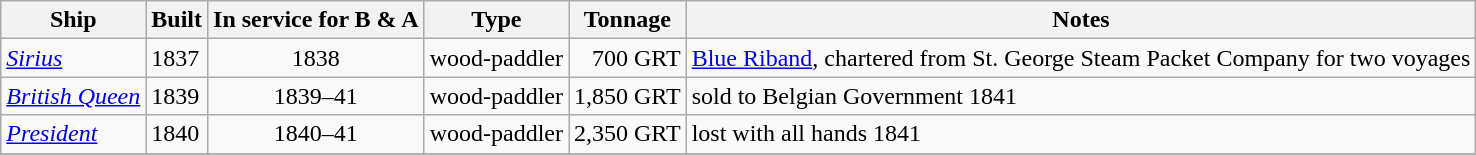<table class="wikitable">
<tr>
<th>Ship</th>
<th>Built</th>
<th>In service for B & A</th>
<th>Type</th>
<th>Tonnage</th>
<th>Notes</th>
</tr>
<tr>
<td><a href='#'><em>Sirius</em></a></td>
<td>1837</td>
<td align="Center">1838</td>
<td>wood-paddler</td>
<td align="Right">700 GRT</td>
<td><a href='#'>Blue Riband</a>, chartered from St. George Steam Packet Company for two voyages</td>
</tr>
<tr>
<td><a href='#'><em>British Queen</em></a></td>
<td>1839</td>
<td align="Center">1839–41</td>
<td>wood-paddler</td>
<td align="Right">1,850 GRT</td>
<td>sold to Belgian Government 1841</td>
</tr>
<tr>
<td><a href='#'><em>President</em></a></td>
<td>1840</td>
<td align="Center">1840–41</td>
<td>wood-paddler</td>
<td align="Right">2,350 GRT</td>
<td>lost with all hands 1841</td>
</tr>
<tr>
</tr>
</table>
